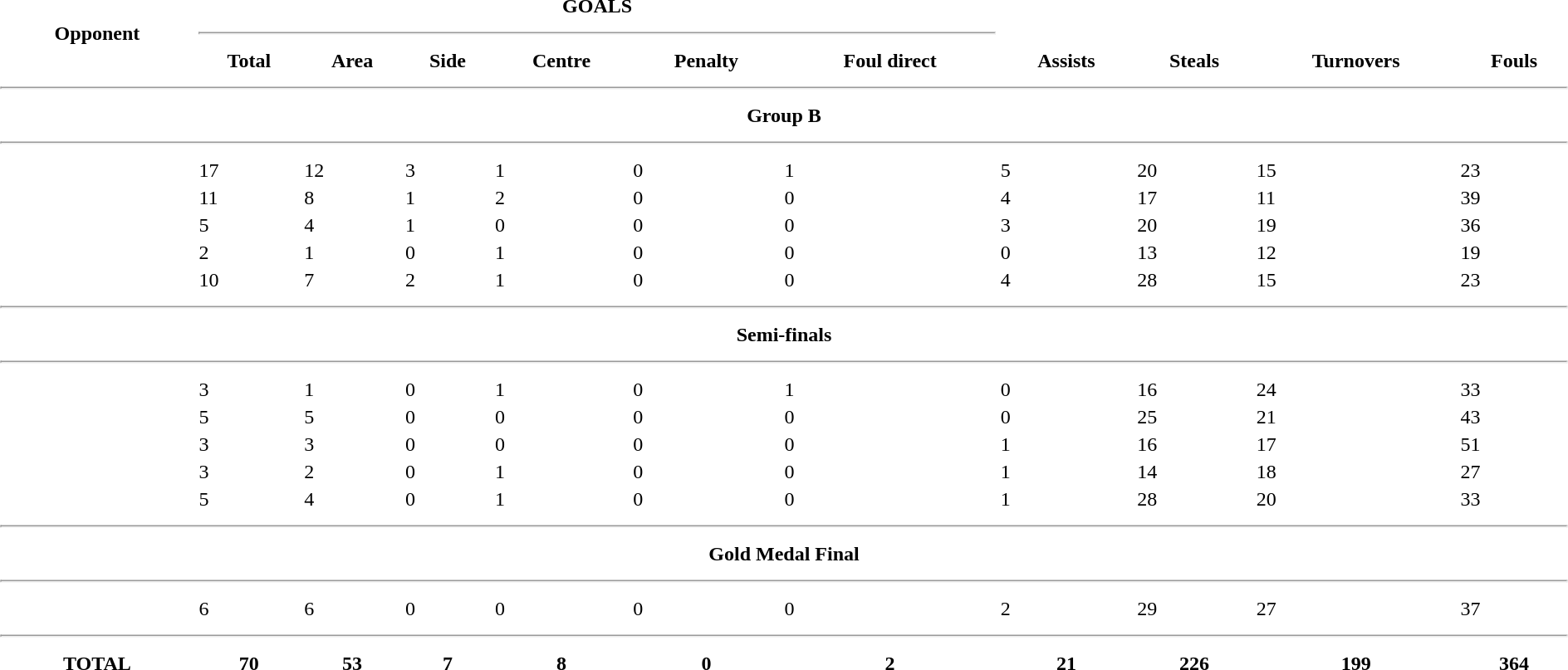<table border=0 width=100%>
<tr>
<th rowspan=3>Opponent</th>
<th align=center colspan=6 valign=bottom>GOALS</th>
<th rowspan=3 valign=bottom>Assists</th>
<th rowspan=3 valign=bottom>Steals</th>
<th rowspan=3 valign=bottom>Turnovers</th>
<th rowspan=3 valign=bottom>Fouls</th>
</tr>
<tr>
<th colspan=6><hr></th>
</tr>
<tr>
<th>Total</th>
<th>Area</th>
<th>Side</th>
<th>Centre</th>
<th>Penalty</th>
<th>Foul direct</th>
</tr>
<tr>
<th colspan=11><hr></th>
</tr>
<tr>
<th colspan=11>Group B</th>
</tr>
<tr>
<th colspan=11><hr></th>
</tr>
<tr>
<td></td>
<td>17</td>
<td>12</td>
<td>3</td>
<td>1</td>
<td>0</td>
<td>1</td>
<td>5</td>
<td>20</td>
<td>15</td>
<td>23</td>
</tr>
<tr>
<td></td>
<td>11</td>
<td>8</td>
<td>1</td>
<td>2</td>
<td>0</td>
<td>0</td>
<td>4</td>
<td>17</td>
<td>11</td>
<td>39</td>
</tr>
<tr>
<td></td>
<td>5</td>
<td>4</td>
<td>1</td>
<td>0</td>
<td>0</td>
<td>0</td>
<td>3</td>
<td>20</td>
<td>19</td>
<td>36</td>
</tr>
<tr>
<td></td>
<td>2</td>
<td>1</td>
<td>0</td>
<td>1</td>
<td>0</td>
<td>0</td>
<td>0</td>
<td>13</td>
<td>12</td>
<td>19</td>
</tr>
<tr>
<td></td>
<td>10</td>
<td>7</td>
<td>2</td>
<td>1</td>
<td>0</td>
<td>0</td>
<td>4</td>
<td>28</td>
<td>15</td>
<td>23</td>
</tr>
<tr>
<th colspan=11><hr></th>
</tr>
<tr>
<th colspan=11>Semi-finals</th>
</tr>
<tr>
<th colspan=11><hr></th>
</tr>
<tr>
<td></td>
<td>3</td>
<td>1</td>
<td>0</td>
<td>1</td>
<td>0</td>
<td>1</td>
<td>0</td>
<td>16</td>
<td>24</td>
<td>33</td>
</tr>
<tr>
<td></td>
<td>5</td>
<td>5</td>
<td>0</td>
<td>0</td>
<td>0</td>
<td>0</td>
<td>0</td>
<td>25</td>
<td>21</td>
<td>43</td>
</tr>
<tr>
<td></td>
<td>3</td>
<td>3</td>
<td>0</td>
<td>0</td>
<td>0</td>
<td>0</td>
<td>1</td>
<td>16</td>
<td>17</td>
<td>51</td>
</tr>
<tr>
<td></td>
<td>3</td>
<td>2</td>
<td>0</td>
<td>1</td>
<td>0</td>
<td>0</td>
<td>1</td>
<td>14</td>
<td>18</td>
<td>27</td>
</tr>
<tr>
<td></td>
<td>5</td>
<td>4</td>
<td>0</td>
<td>1</td>
<td>0</td>
<td>0</td>
<td>1</td>
<td>28</td>
<td>20</td>
<td>33</td>
</tr>
<tr>
<th colspan=11><hr></th>
</tr>
<tr>
<th colspan=11>Gold Medal Final</th>
</tr>
<tr>
<th colspan=11><hr></th>
</tr>
<tr>
<td></td>
<td>6</td>
<td>6</td>
<td>0</td>
<td>0</td>
<td>0</td>
<td>0</td>
<td>2</td>
<td>29</td>
<td>27</td>
<td>37</td>
</tr>
<tr>
<th colspan=11><hr></th>
</tr>
<tr>
<th>TOTAL</th>
<th>70</th>
<th>53</th>
<th>7</th>
<th>8</th>
<th>0</th>
<th>2</th>
<th>21</th>
<th>226</th>
<th>199</th>
<th>364</th>
</tr>
</table>
